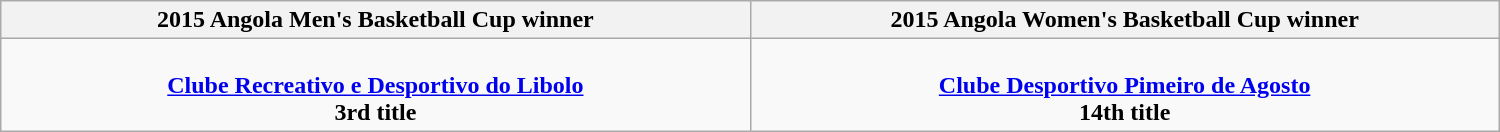<table class=wikitable style="text-align:center; width: 1000px; margin:auto">
<tr>
<th width=600px>2015 Angola Men's Basketball Cup winner</th>
<th width=600px>2015 Angola Women's Basketball Cup winner</th>
</tr>
<tr>
<td><br><strong><a href='#'>Clube Recreativo e Desportivo do Libolo</a></strong><br><strong>3rd title</strong></td>
<td><br><strong><a href='#'>Clube Desportivo Pimeiro de Agosto</a></strong><br><strong>14th title</strong></td>
</tr>
</table>
